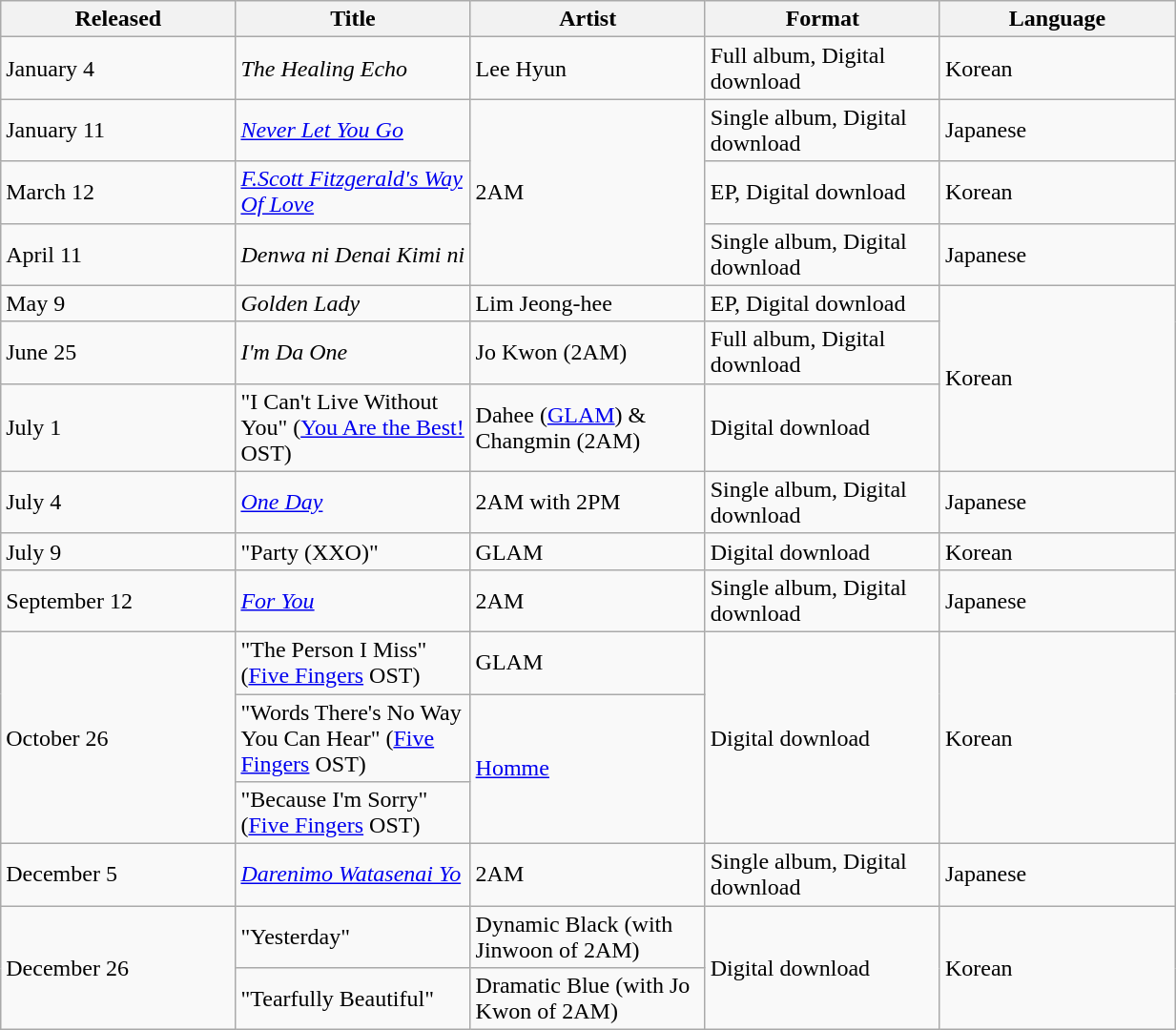<table class="wikitable sortable" align="left center" style="width:65%;">
<tr>
<th style="width:20%;">Released</th>
<th style="width:20%;">Title</th>
<th style="width:20%;">Artist</th>
<th style="width:20%;">Format</th>
<th style="width:20%;">Language</th>
</tr>
<tr>
<td>January 4</td>
<td><em>The Healing Echo</em></td>
<td>Lee Hyun</td>
<td>Full album, Digital download</td>
<td>Korean</td>
</tr>
<tr>
<td>January 11</td>
<td><em><a href='#'>Never Let You Go</a></em></td>
<td rowspan="3">2AM</td>
<td>Single album, Digital download</td>
<td>Japanese</td>
</tr>
<tr>
<td>March 12</td>
<td><em><a href='#'>F.Scott Fitzgerald's Way Of Love</a></em></td>
<td>EP, Digital download</td>
<td>Korean</td>
</tr>
<tr>
<td>April 11</td>
<td><em>Denwa ni Denai Kimi ni</em></td>
<td>Single album, Digital download</td>
<td>Japanese</td>
</tr>
<tr>
<td>May 9</td>
<td><em>Golden Lady</em></td>
<td>Lim Jeong-hee</td>
<td>EP, Digital download</td>
<td rowspan="3">Korean</td>
</tr>
<tr>
<td>June 25</td>
<td><em>I'm Da One</em></td>
<td>Jo Kwon (2AM)</td>
<td>Full album, Digital download</td>
</tr>
<tr>
<td>July 1</td>
<td>"I Can't Live Without You" (<a href='#'>You Are the Best!</a> OST)</td>
<td>Dahee (<a href='#'>GLAM</a>) & Changmin (2AM)</td>
<td>Digital download</td>
</tr>
<tr>
<td>July 4</td>
<td><em><a href='#'>One Day</a></em></td>
<td>2AM with 2PM</td>
<td>Single album, Digital download</td>
<td>Japanese</td>
</tr>
<tr>
<td>July 9</td>
<td>"Party (XXO)"</td>
<td>GLAM</td>
<td>Digital download</td>
<td>Korean</td>
</tr>
<tr>
<td>September 12</td>
<td><em><a href='#'>For You</a></em></td>
<td>2AM</td>
<td>Single album, Digital download</td>
<td>Japanese</td>
</tr>
<tr>
<td rowspan="3">October 26</td>
<td>"The Person I Miss" (<a href='#'>Five Fingers</a> OST)</td>
<td>GLAM</td>
<td rowspan="3">Digital download</td>
<td rowspan="3">Korean</td>
</tr>
<tr>
<td>"Words There's No Way You Can Hear" (<a href='#'>Five Fingers</a> OST)</td>
<td rowspan="2"><a href='#'>Homme</a></td>
</tr>
<tr>
<td>"Because I'm Sorry" (<a href='#'>Five Fingers</a> OST)</td>
</tr>
<tr>
<td>December 5</td>
<td><em><a href='#'>Darenimo Watasenai Yo</a></em></td>
<td>2AM</td>
<td>Single album, Digital download</td>
<td>Japanese</td>
</tr>
<tr>
<td rowspan="2">December 26</td>
<td>"Yesterday"</td>
<td>Dynamic Black (with Jinwoon of 2AM)</td>
<td rowspan="2">Digital download</td>
<td rowspan="2">Korean</td>
</tr>
<tr>
<td>"Tearfully Beautiful"</td>
<td>Dramatic Blue (with Jo Kwon of 2AM)</td>
</tr>
</table>
